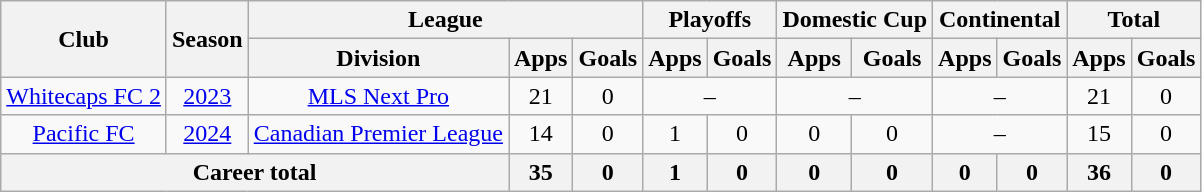<table class="wikitable" style="text-align: center">
<tr>
<th rowspan="2">Club</th>
<th rowspan="2">Season</th>
<th colspan="3">League</th>
<th colspan="2">Playoffs</th>
<th colspan="2">Domestic Cup</th>
<th colspan="2">Continental</th>
<th colspan="2">Total</th>
</tr>
<tr>
<th>Division</th>
<th>Apps</th>
<th>Goals</th>
<th>Apps</th>
<th>Goals</th>
<th>Apps</th>
<th>Goals</th>
<th>Apps</th>
<th>Goals</th>
<th>Apps</th>
<th>Goals</th>
</tr>
<tr>
<td><a href='#'>Whitecaps FC 2</a></td>
<td><a href='#'>2023</a></td>
<td><a href='#'>MLS Next Pro</a></td>
<td>21</td>
<td>0</td>
<td colspan="2">–</td>
<td colspan="2">–</td>
<td colspan="2">–</td>
<td>21</td>
<td>0</td>
</tr>
<tr>
<td><a href='#'>Pacific FC</a></td>
<td><a href='#'>2024</a></td>
<td><a href='#'>Canadian Premier League</a></td>
<td>14</td>
<td>0</td>
<td>1</td>
<td>0</td>
<td>0</td>
<td>0</td>
<td colspan="2">–</td>
<td>15</td>
<td>0</td>
</tr>
<tr>
<th colspan="3"><strong>Career total</strong></th>
<th>35</th>
<th>0</th>
<th>1</th>
<th>0</th>
<th>0</th>
<th>0</th>
<th>0</th>
<th>0</th>
<th>36</th>
<th>0</th>
</tr>
</table>
